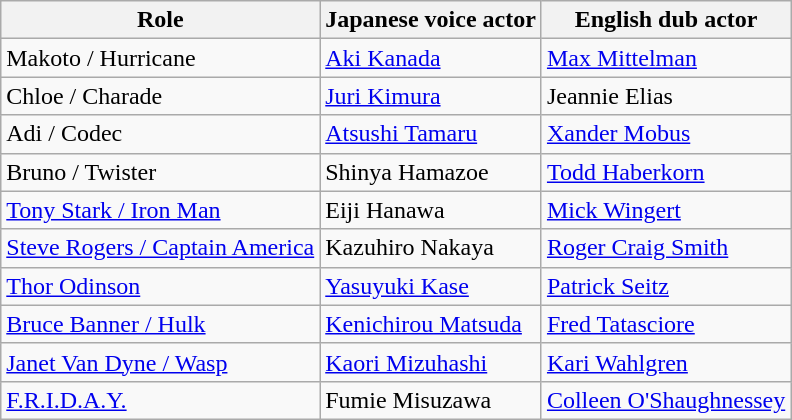<table class="wikitable">
<tr ">
<th>Role</th>
<th>Japanese voice actor</th>
<th>English dub actor</th>
</tr>
<tr>
<td>Makoto / Hurricane</td>
<td><a href='#'>Aki Kanada</a></td>
<td><a href='#'>Max Mittelman</a></td>
</tr>
<tr>
<td>Chloe / Charade</td>
<td><a href='#'>Juri Kimura</a></td>
<td>Jeannie Elias</td>
</tr>
<tr>
<td>Adi / Codec</td>
<td><a href='#'>Atsushi Tamaru</a></td>
<td><a href='#'>Xander Mobus</a></td>
</tr>
<tr>
<td>Bruno / Twister</td>
<td>Shinya Hamazoe</td>
<td><a href='#'>Todd Haberkorn</a></td>
</tr>
<tr>
<td><a href='#'>Tony Stark / Iron Man</a></td>
<td>Eiji Hanawa</td>
<td><a href='#'>Mick Wingert</a></td>
</tr>
<tr>
<td><a href='#'>Steve Rogers / Captain America</a></td>
<td>Kazuhiro Nakaya</td>
<td><a href='#'>Roger Craig Smith</a></td>
</tr>
<tr>
<td><a href='#'>Thor Odinson</a></td>
<td><a href='#'>Yasuyuki Kase</a></td>
<td><a href='#'>Patrick Seitz</a></td>
</tr>
<tr>
<td><a href='#'>Bruce Banner / Hulk</a></td>
<td><a href='#'>Kenichirou Matsuda</a></td>
<td><a href='#'>Fred Tatasciore</a></td>
</tr>
<tr>
<td><a href='#'>Janet Van Dyne / Wasp</a></td>
<td><a href='#'>Kaori Mizuhashi</a></td>
<td><a href='#'>Kari Wahlgren</a></td>
</tr>
<tr>
<td><a href='#'>F.R.I.D.A.Y.</a></td>
<td>Fumie Misuzawa</td>
<td><a href='#'>Colleen O'Shaughnessey</a></td>
</tr>
</table>
